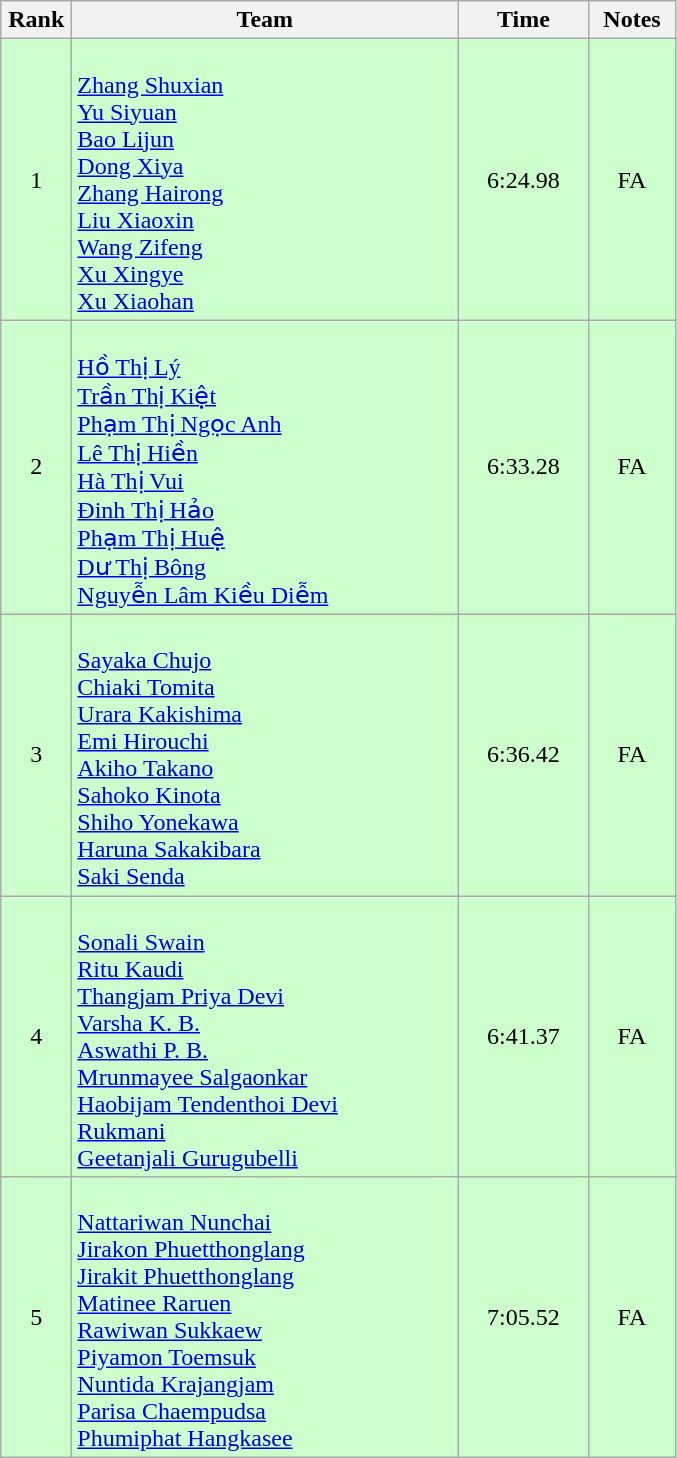<table class=wikitable style="text-align:center">
<tr>
<th width=40>Rank</th>
<th width=250>Team</th>
<th width=80>Time</th>
<th width=50>Notes</th>
</tr>
<tr bgcolor="ccffcc">
<td>1</td>
<td align="left"><br><a href='#'>Zhang Shuxian</a><br><a href='#'>Yu Siyuan</a><br><a href='#'>Bao Lijun</a><br><a href='#'>Dong Xiya</a><br><a href='#'>Zhang Hairong</a><br><a href='#'>Liu Xiaoxin</a><br><a href='#'>Wang Zifeng</a><br><a href='#'>Xu Xingye</a><br><a href='#'>Xu Xiaohan</a></td>
<td>6:24.98</td>
<td>FA</td>
</tr>
<tr bgcolor="ccffcc">
<td>2</td>
<td align="left"><br><a href='#'>Hồ Thị Lý</a><br><a href='#'>Trần Thị Kiệt</a><br><a href='#'>Phạm Thị Ngọc Anh</a><br><a href='#'>Lê Thị Hiền</a><br><a href='#'>Hà Thị Vui</a><br><a href='#'>Đinh Thị Hảo</a><br><a href='#'>Phạm Thị Huệ</a><br><a href='#'>Dư Thị Bông</a><br><a href='#'>Nguyễn Lâm Kiều Diễm</a></td>
<td>6:33.28</td>
<td>FA</td>
</tr>
<tr bgcolor="ccffcc">
<td>3</td>
<td align="left"><br><a href='#'>Sayaka Chujo</a><br><a href='#'>Chiaki Tomita</a><br><a href='#'>Urara Kakishima</a><br><a href='#'>Emi Hirouchi</a><br><a href='#'>Akiho Takano</a><br><a href='#'>Sahoko Kinota</a><br><a href='#'>Shiho Yonekawa</a><br><a href='#'>Haruna Sakakibara</a><br><a href='#'>Saki Senda</a></td>
<td>6:36.42</td>
<td>FA</td>
</tr>
<tr bgcolor="ccffcc">
<td>4</td>
<td align="left"><br><a href='#'>Sonali Swain</a><br><a href='#'>Ritu Kaudi</a><br><a href='#'>Thangjam Priya Devi</a><br><a href='#'>Varsha K. B.</a><br><a href='#'>Aswathi P. B.</a><br><a href='#'>Mrunmayee Salgaonkar</a><br><a href='#'>Haobijam Tendenthoi Devi</a><br><a href='#'>Rukmani</a><br><a href='#'>Geetanjali Gurugubelli</a></td>
<td>6:41.37</td>
<td>FA</td>
</tr>
<tr bgcolor="ccffcc">
<td>5</td>
<td align="left"><br><a href='#'>Nattariwan Nunchai</a><br><a href='#'>Jirakon Phuetthonglang</a><br><a href='#'>Jirakit Phuetthonglang</a><br><a href='#'>Matinee Raruen</a><br><a href='#'>Rawiwan Sukkaew</a><br><a href='#'>Piyamon Toemsuk</a><br><a href='#'>Nuntida Krajangjam</a><br><a href='#'>Parisa Chaempudsa</a><br><a href='#'>Phumiphat Hangkasee</a></td>
<td>7:05.52</td>
<td>FA</td>
</tr>
</table>
